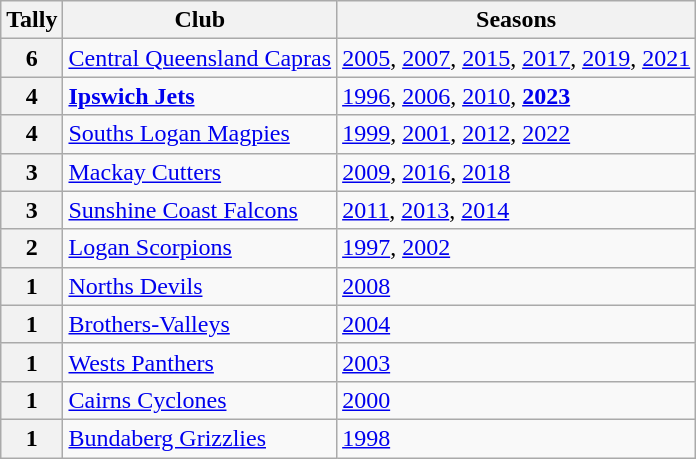<table class="wikitable">
<tr>
<th>Tally</th>
<th>Club</th>
<th>Seasons</th>
</tr>
<tr>
<th>6</th>
<td> <a href='#'>Central Queensland Capras</a></td>
<td><a href='#'>2005</a>, <a href='#'>2007</a>, <a href='#'>2015</a>, <a href='#'>2017</a>, <a href='#'>2019</a>, <a href='#'>2021</a></td>
</tr>
<tr>
<th>4</th>
<td><strong> <a href='#'>Ipswich Jets</a></strong></td>
<td><a href='#'>1996</a>, <a href='#'>2006</a>, <a href='#'>2010</a>, <strong><a href='#'>2023</a></strong></td>
</tr>
<tr>
<th>4</th>
<td> <a href='#'>Souths Logan Magpies</a></td>
<td><a href='#'>1999</a>, <a href='#'>2001</a>, <a href='#'>2012</a>, <a href='#'>2022</a></td>
</tr>
<tr>
<th>3</th>
<td> <a href='#'>Mackay Cutters</a></td>
<td><a href='#'>2009</a>, <a href='#'>2016</a>, <a href='#'>2018</a></td>
</tr>
<tr>
<th>3</th>
<td> <a href='#'>Sunshine Coast Falcons</a></td>
<td><a href='#'>2011</a>, <a href='#'>2013</a>, <a href='#'>2014</a></td>
</tr>
<tr>
<th>2</th>
<td> <a href='#'>Logan Scorpions</a></td>
<td><a href='#'>1997</a>, <a href='#'>2002</a></td>
</tr>
<tr>
<th>1</th>
<td> <a href='#'>Norths Devils</a></td>
<td><a href='#'>2008</a></td>
</tr>
<tr>
<th>1</th>
<td> <a href='#'>Brothers-Valleys</a></td>
<td><a href='#'>2004</a></td>
</tr>
<tr>
<th>1</th>
<td> <a href='#'>Wests Panthers</a></td>
<td><a href='#'>2003</a></td>
</tr>
<tr>
<th>1</th>
<td> <a href='#'>Cairns Cyclones</a></td>
<td><a href='#'>2000</a></td>
</tr>
<tr>
<th>1</th>
<td> <a href='#'>Bundaberg Grizzlies</a></td>
<td><a href='#'>1998</a></td>
</tr>
</table>
